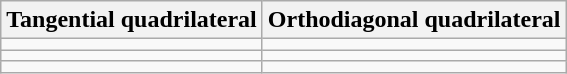<table class=wikitable>
<tr>
<th>Tangential quadrilateral</th>
<th>Orthodiagonal quadrilateral</th>
</tr>
<tr>
<td align=center></td>
<td align=center></td>
</tr>
<tr>
<td align=center></td>
<td align=center></td>
</tr>
<tr>
<td align=center></td>
<td align=center></td>
</tr>
</table>
